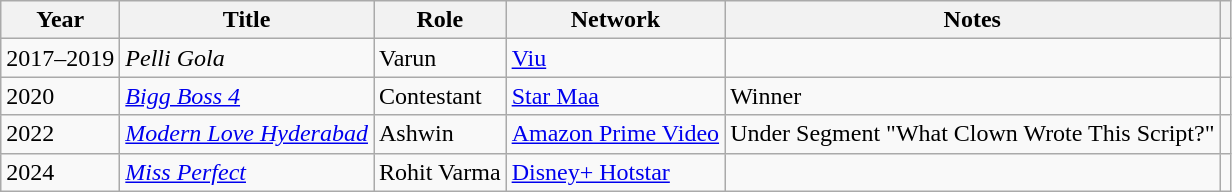<table class="wikitable sortable">
<tr>
<th>Year</th>
<th>Title</th>
<th>Role</th>
<th>Network</th>
<th>Notes</th>
<th class="unsortable"></th>
</tr>
<tr>
<td>2017–2019</td>
<td><em>Pelli Gola</em></td>
<td>Varun</td>
<td><a href='#'>Viu</a></td>
<td></td>
<td></td>
</tr>
<tr>
<td>2020</td>
<td><em><a href='#'>Bigg Boss 4</a></em></td>
<td>Contestant</td>
<td><a href='#'>Star Maa</a></td>
<td>Winner</td>
<td></td>
</tr>
<tr>
<td>2022</td>
<td><em><a href='#'>Modern Love Hyderabad</a></em></td>
<td>Ashwin</td>
<td><a href='#'>Amazon Prime Video</a></td>
<td>Under Segment "What Clown Wrote This Script?"</td>
<td></td>
</tr>
<tr>
<td>2024</td>
<td><em><a href='#'>Miss Perfect</a></em></td>
<td>Rohit Varma</td>
<td><a href='#'>Disney+ Hotstar</a></td>
<td></td>
<td></td>
</tr>
</table>
